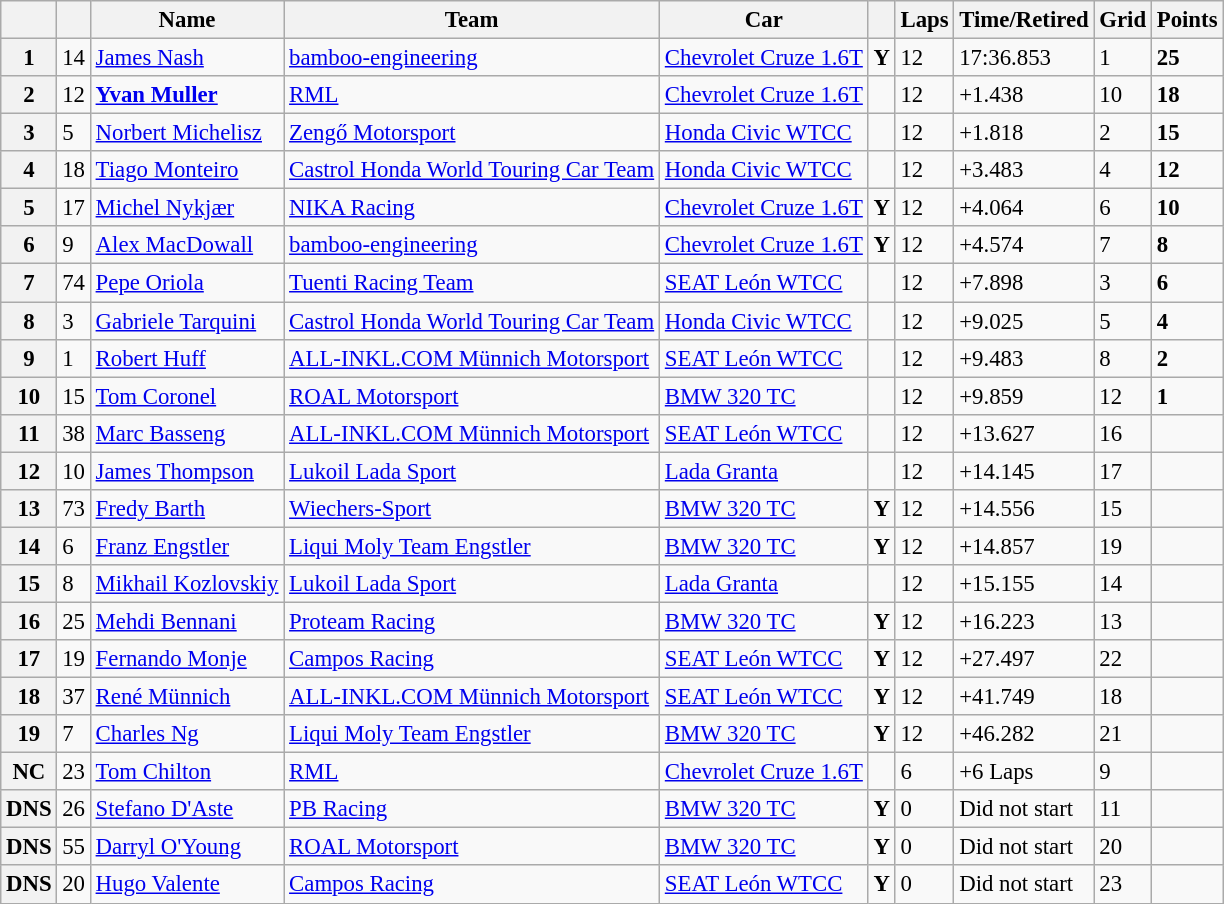<table class="wikitable sortable" style="font-size: 95%;">
<tr>
<th></th>
<th></th>
<th>Name</th>
<th>Team</th>
<th>Car</th>
<th></th>
<th>Laps</th>
<th>Time/Retired</th>
<th>Grid</th>
<th>Points</th>
</tr>
<tr>
<th>1</th>
<td>14</td>
<td> <a href='#'>James Nash</a></td>
<td><a href='#'>bamboo-engineering</a></td>
<td><a href='#'>Chevrolet Cruze 1.6T</a></td>
<td align=center><strong><span>Y</span></strong></td>
<td>12</td>
<td>17:36.853</td>
<td>1</td>
<td><strong>25</strong></td>
</tr>
<tr>
<th>2</th>
<td>12</td>
<td> <strong><a href='#'>Yvan Muller</a></strong></td>
<td><a href='#'>RML</a></td>
<td><a href='#'>Chevrolet Cruze 1.6T</a></td>
<td></td>
<td>12</td>
<td>+1.438</td>
<td>10</td>
<td><strong>18</strong></td>
</tr>
<tr>
<th>3</th>
<td>5</td>
<td> <a href='#'>Norbert Michelisz</a></td>
<td><a href='#'>Zengő Motorsport</a></td>
<td><a href='#'>Honda Civic WTCC</a></td>
<td></td>
<td>12</td>
<td>+1.818</td>
<td>2</td>
<td><strong>15</strong></td>
</tr>
<tr>
<th>4</th>
<td>18</td>
<td> <a href='#'>Tiago Monteiro</a></td>
<td><a href='#'>Castrol Honda World Touring Car Team</a></td>
<td><a href='#'>Honda Civic WTCC</a></td>
<td></td>
<td>12</td>
<td>+3.483</td>
<td>4</td>
<td><strong>12</strong></td>
</tr>
<tr>
<th>5</th>
<td>17</td>
<td> <a href='#'>Michel Nykjær</a></td>
<td><a href='#'>NIKA Racing</a></td>
<td><a href='#'>Chevrolet Cruze 1.6T</a></td>
<td align=center><strong><span>Y</span></strong></td>
<td>12</td>
<td>+4.064</td>
<td>6</td>
<td><strong>10</strong></td>
</tr>
<tr>
<th>6</th>
<td>9</td>
<td> <a href='#'>Alex MacDowall</a></td>
<td><a href='#'>bamboo-engineering</a></td>
<td><a href='#'>Chevrolet Cruze 1.6T</a></td>
<td align=center><strong><span>Y</span></strong></td>
<td>12</td>
<td>+4.574</td>
<td>7</td>
<td><strong>8</strong></td>
</tr>
<tr>
<th>7</th>
<td>74</td>
<td> <a href='#'>Pepe Oriola</a></td>
<td><a href='#'>Tuenti Racing Team</a></td>
<td><a href='#'>SEAT León WTCC</a></td>
<td></td>
<td>12</td>
<td>+7.898</td>
<td>3</td>
<td><strong>6</strong></td>
</tr>
<tr>
<th>8</th>
<td>3</td>
<td> <a href='#'>Gabriele Tarquini</a></td>
<td><a href='#'>Castrol Honda World Touring Car Team</a></td>
<td><a href='#'>Honda Civic WTCC</a></td>
<td></td>
<td>12</td>
<td>+9.025</td>
<td>5</td>
<td><strong>4</strong></td>
</tr>
<tr>
<th>9</th>
<td>1</td>
<td> <a href='#'>Robert Huff</a></td>
<td><a href='#'>ALL-INKL.COM Münnich Motorsport</a></td>
<td><a href='#'>SEAT León WTCC</a></td>
<td></td>
<td>12</td>
<td>+9.483</td>
<td>8</td>
<td><strong>2</strong></td>
</tr>
<tr>
<th>10</th>
<td>15</td>
<td> <a href='#'>Tom Coronel</a></td>
<td><a href='#'>ROAL Motorsport</a></td>
<td><a href='#'>BMW 320 TC</a></td>
<td></td>
<td>12</td>
<td>+9.859</td>
<td>12</td>
<td><strong>1</strong></td>
</tr>
<tr>
<th>11</th>
<td>38</td>
<td> <a href='#'>Marc Basseng</a></td>
<td><a href='#'>ALL-INKL.COM Münnich Motorsport</a></td>
<td><a href='#'>SEAT León WTCC</a></td>
<td></td>
<td>12</td>
<td>+13.627</td>
<td>16</td>
<td></td>
</tr>
<tr>
<th>12</th>
<td>10</td>
<td> <a href='#'>James Thompson</a></td>
<td><a href='#'>Lukoil Lada Sport</a></td>
<td><a href='#'>Lada Granta</a></td>
<td></td>
<td>12</td>
<td>+14.145</td>
<td>17</td>
<td></td>
</tr>
<tr>
<th>13</th>
<td>73</td>
<td> <a href='#'>Fredy Barth</a></td>
<td><a href='#'>Wiechers-Sport</a></td>
<td><a href='#'>BMW 320 TC</a></td>
<td align=center><strong><span>Y</span></strong></td>
<td>12</td>
<td>+14.556</td>
<td>15</td>
<td></td>
</tr>
<tr>
<th>14</th>
<td>6</td>
<td> <a href='#'>Franz Engstler</a></td>
<td><a href='#'>Liqui Moly Team Engstler</a></td>
<td><a href='#'>BMW 320 TC</a></td>
<td align=center><strong><span>Y</span></strong></td>
<td>12</td>
<td>+14.857</td>
<td>19</td>
<td></td>
</tr>
<tr>
<th>15</th>
<td>8</td>
<td> <a href='#'>Mikhail Kozlovskiy</a></td>
<td><a href='#'>Lukoil Lada Sport</a></td>
<td><a href='#'>Lada Granta</a></td>
<td></td>
<td>12</td>
<td>+15.155</td>
<td>14</td>
<td></td>
</tr>
<tr>
<th>16</th>
<td>25</td>
<td> <a href='#'>Mehdi Bennani</a></td>
<td><a href='#'>Proteam Racing</a></td>
<td><a href='#'>BMW 320 TC</a></td>
<td align=center><strong><span>Y</span></strong></td>
<td>12</td>
<td>+16.223</td>
<td>13</td>
<td></td>
</tr>
<tr>
<th>17</th>
<td>19</td>
<td> <a href='#'>Fernando Monje</a></td>
<td><a href='#'>Campos Racing</a></td>
<td><a href='#'>SEAT León WTCC</a></td>
<td align=center><strong><span>Y</span></strong></td>
<td>12</td>
<td>+27.497</td>
<td>22</td>
<td></td>
</tr>
<tr>
<th>18</th>
<td>37</td>
<td> <a href='#'>René Münnich</a></td>
<td><a href='#'>ALL-INKL.COM Münnich Motorsport</a></td>
<td><a href='#'>SEAT León WTCC</a></td>
<td align=center><strong><span>Y</span></strong></td>
<td>12</td>
<td>+41.749</td>
<td>18</td>
<td></td>
</tr>
<tr>
<th>19</th>
<td>7</td>
<td> <a href='#'>Charles Ng</a></td>
<td><a href='#'>Liqui Moly Team Engstler</a></td>
<td><a href='#'>BMW 320 TC</a></td>
<td align=center><strong><span>Y</span></strong></td>
<td>12</td>
<td>+46.282</td>
<td>21</td>
<td></td>
</tr>
<tr>
<th>NC</th>
<td>23</td>
<td> <a href='#'>Tom Chilton</a></td>
<td><a href='#'>RML</a></td>
<td><a href='#'>Chevrolet Cruze 1.6T</a></td>
<td></td>
<td>6</td>
<td>+6 Laps</td>
<td>9</td>
<td></td>
</tr>
<tr>
<th>DNS</th>
<td>26</td>
<td> <a href='#'>Stefano D'Aste</a></td>
<td><a href='#'>PB Racing</a></td>
<td><a href='#'>BMW 320 TC</a></td>
<td align=center><strong><span>Y</span></strong></td>
<td>0</td>
<td>Did not start</td>
<td>11</td>
<td></td>
</tr>
<tr>
<th>DNS</th>
<td>55</td>
<td> <a href='#'>Darryl O'Young</a></td>
<td><a href='#'>ROAL Motorsport</a></td>
<td><a href='#'>BMW 320 TC</a></td>
<td align=center><strong><span>Y</span></strong></td>
<td>0</td>
<td>Did not start</td>
<td>20</td>
<td></td>
</tr>
<tr>
<th>DNS</th>
<td>20</td>
<td> <a href='#'>Hugo Valente</a></td>
<td><a href='#'>Campos Racing</a></td>
<td><a href='#'>SEAT León WTCC</a></td>
<td align=center><strong><span>Y</span></strong></td>
<td>0</td>
<td>Did not start</td>
<td>23</td>
<td></td>
</tr>
</table>
